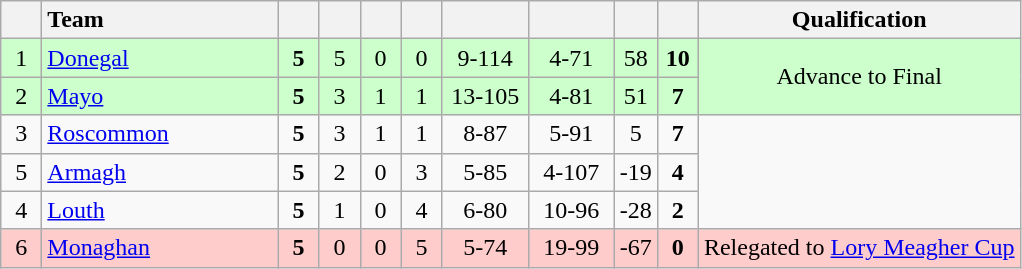<table class="wikitable" style="text-align:center">
<tr>
<th width="20"></th>
<th width="150" style="text-align:left;">Team</th>
<th width="20"></th>
<th width="20"></th>
<th width="20"></th>
<th width="20"></th>
<th width="50"></th>
<th width="50"></th>
<th width="20"></th>
<th width="20"></th>
<th>Qualification</th>
</tr>
<tr style="background:#ccffcc">
<td>1</td>
<td style="text-align:left"> <a href='#'>Donegal</a></td>
<td><strong>5</strong></td>
<td>5</td>
<td>0</td>
<td>0</td>
<td>9-114</td>
<td>4-71</td>
<td>58</td>
<td><strong>10</strong></td>
<td rowspan="2">Advance to Final</td>
</tr>
<tr style="background:#ccffcc">
<td>2</td>
<td style="text-align:left"> <a href='#'>Mayo</a></td>
<td><strong>5</strong></td>
<td>3</td>
<td>1</td>
<td>1</td>
<td>13-105</td>
<td>4-81</td>
<td>51</td>
<td><strong>7</strong></td>
</tr>
<tr>
<td>3</td>
<td style="text-align:left"> <a href='#'>Roscommon</a></td>
<td><strong>5</strong></td>
<td>3</td>
<td>1</td>
<td>1</td>
<td>8-87</td>
<td>5-91</td>
<td>5</td>
<td><strong>7</strong></td>
<td rowspan="3"></td>
</tr>
<tr>
<td>5</td>
<td style="text-align:left"> <a href='#'>Armagh</a></td>
<td><strong>5</strong></td>
<td>2</td>
<td>0</td>
<td>3</td>
<td>5-85</td>
<td>4-107</td>
<td>-19</td>
<td><strong>4</strong></td>
</tr>
<tr>
<td>4</td>
<td style="text-align:left"> <a href='#'>Louth</a></td>
<td><strong>5</strong></td>
<td>1</td>
<td>0</td>
<td>4</td>
<td>6-80</td>
<td>10-96</td>
<td>-28</td>
<td><strong>2</strong></td>
</tr>
<tr style="background:#ffcccc">
<td>6</td>
<td style="text-align:left"> <a href='#'>Monaghan</a></td>
<td><strong>5</strong></td>
<td>0</td>
<td>0</td>
<td>5</td>
<td>5-74</td>
<td>19-99</td>
<td>-67</td>
<td><strong>0</strong></td>
<td>Relegated to <a href='#'>Lory Meagher Cup</a></td>
</tr>
</table>
